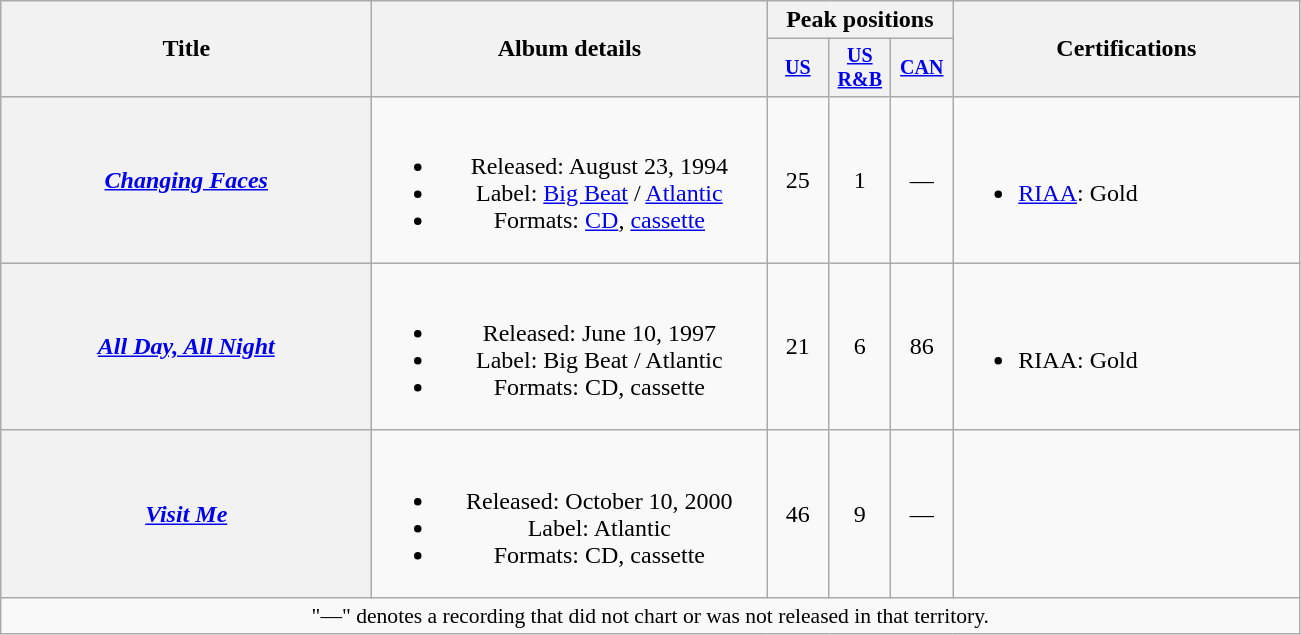<table class="wikitable plainrowheaders" style="text-align:center;" border="1">
<tr>
<th scope="col" rowspan="2" style="width:15em;">Title</th>
<th scope="col" rowspan="2" style="width:16em;">Album details</th>
<th scope="col" colspan="3">Peak positions</th>
<th scope="col" rowspan="2" style="width:14em;">Certifications</th>
</tr>
<tr style="font-size:smaller;">
<th style="width:35px;"><a href='#'>US</a><br></th>
<th style="width:35px;"><a href='#'>US<br>R&B</a><br></th>
<th style="width:35px;"><a href='#'>CAN</a><br></th>
</tr>
<tr>
<th scope="row"><em><a href='#'>Changing Faces</a></em></th>
<td><br><ul><li>Released: August 23, 1994</li><li>Label: <a href='#'>Big Beat</a> / <a href='#'>Atlantic</a></li><li>Formats: <a href='#'>CD</a>, <a href='#'>cassette</a></li></ul></td>
<td>25</td>
<td>1</td>
<td>—</td>
<td align=left><br><ul><li><a href='#'>RIAA</a>: Gold</li></ul></td>
</tr>
<tr>
<th scope="row"><em><a href='#'>All Day, All Night</a></em></th>
<td><br><ul><li>Released: June 10, 1997</li><li>Label: Big Beat / Atlantic</li><li>Formats: CD, cassette</li></ul></td>
<td>21</td>
<td>6</td>
<td>86</td>
<td align=left><br><ul><li>RIAA: Gold</li></ul></td>
</tr>
<tr>
<th scope="row"><em><a href='#'>Visit Me</a></em></th>
<td><br><ul><li>Released: October 10, 2000</li><li>Label: Atlantic</li><li>Formats: CD, cassette</li></ul></td>
<td>46</td>
<td>9</td>
<td>—</td>
<td align=left></td>
</tr>
<tr>
<td colspan="15" style="font-size:90%">"—" denotes a recording that did not chart or was not released in that territory.</td>
</tr>
</table>
